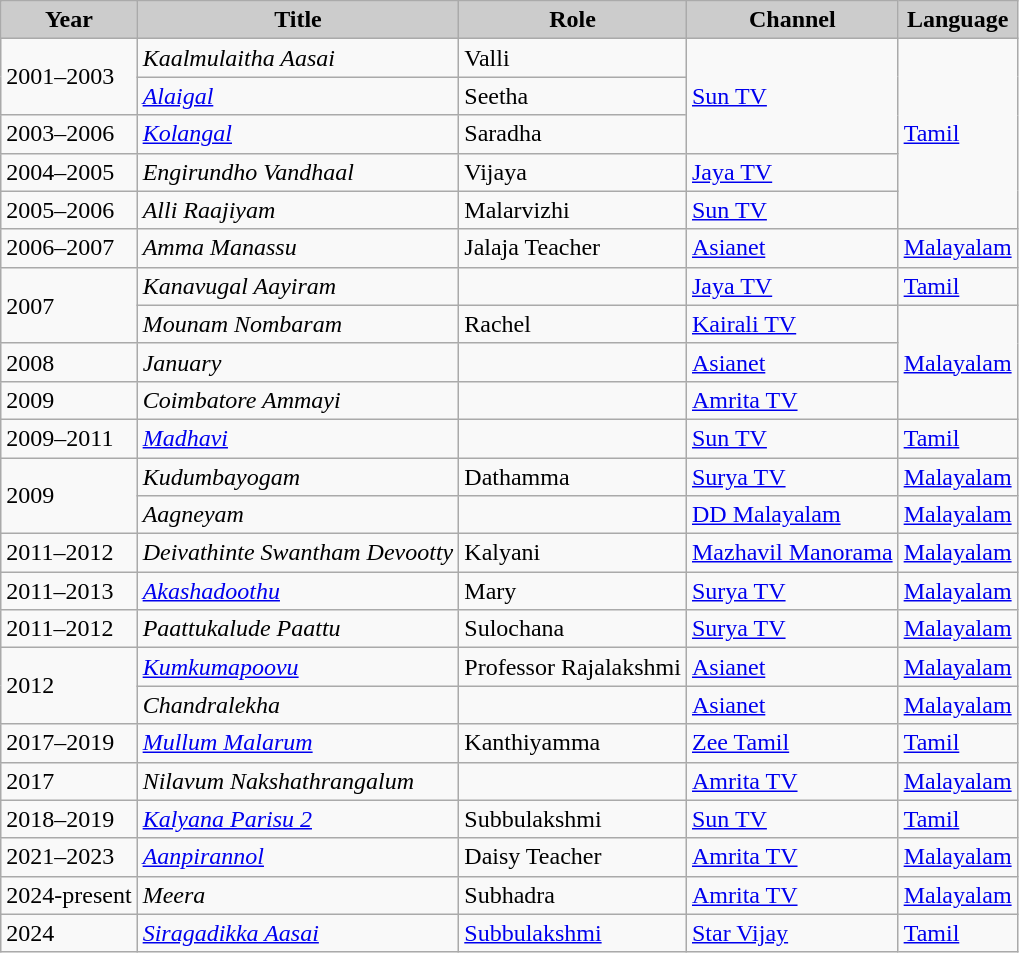<table class="wikitable">
<tr>
<th style="background:#ccc;">Year</th>
<th style="background:#ccc;">Title</th>
<th style="background:#ccc;">Role</th>
<th style="background:#ccc;">Channel</th>
<th style="background:#ccc;">Language</th>
</tr>
<tr>
<td rowspan=2>2001–2003</td>
<td><em>Kaalmulaitha Aasai</em></td>
<td>Valli</td>
<td rowspan=3><a href='#'>Sun TV</a></td>
<td rowspan=5><a href='#'>Tamil</a></td>
</tr>
<tr>
<td><a href='#'><em>Alaigal</em></a></td>
<td>Seetha</td>
</tr>
<tr>
<td>2003–2006</td>
<td><a href='#'><em>Kolangal</em></a></td>
<td>Saradha</td>
</tr>
<tr>
<td>2004–2005</td>
<td><em>Engirundho Vandhaal</em></td>
<td>Vijaya</td>
<td><a href='#'>Jaya TV</a></td>
</tr>
<tr>
<td>2005–2006</td>
<td><em>Alli Raajiyam</em></td>
<td>Malarvizhi</td>
<td><a href='#'>Sun TV</a></td>
</tr>
<tr>
<td>2006–2007</td>
<td><em>Amma Manassu</em></td>
<td>Jalaja Teacher</td>
<td><a href='#'>Asianet</a></td>
<td><a href='#'>Malayalam</a></td>
</tr>
<tr>
<td rowspan=2>2007</td>
<td><em>Kanavugal Aayiram</em></td>
<td></td>
<td><a href='#'>Jaya TV</a></td>
<td><a href='#'>Tamil</a></td>
</tr>
<tr>
<td><em>Mounam Nombaram</em></td>
<td>Rachel</td>
<td><a href='#'>Kairali TV</a></td>
<td rowspan=3><a href='#'>Malayalam</a></td>
</tr>
<tr>
<td>2008</td>
<td><em>January</em></td>
<td></td>
<td><a href='#'>Asianet</a></td>
</tr>
<tr>
<td>2009</td>
<td><em>Coimbatore Ammayi</em></td>
<td></td>
<td><a href='#'>Amrita TV</a></td>
</tr>
<tr>
<td>2009–2011</td>
<td><a href='#'><em>Madhavi</em></a></td>
<td></td>
<td><a href='#'>Sun TV</a></td>
<td><a href='#'>Tamil</a></td>
</tr>
<tr>
<td rowspan=2>2009</td>
<td><em>Kudumbayogam</em></td>
<td>Dathamma</td>
<td><a href='#'>Surya TV</a></td>
<td><a href='#'>Malayalam</a></td>
</tr>
<tr>
<td><em>Aagneyam</em></td>
<td></td>
<td><a href='#'>DD Malayalam</a></td>
<td><a href='#'>Malayalam</a></td>
</tr>
<tr>
<td>2011–2012</td>
<td><em>Deivathinte Swantham Devootty</em></td>
<td>Kalyani</td>
<td><a href='#'>Mazhavil Manorama</a></td>
<td><a href='#'>Malayalam</a></td>
</tr>
<tr>
<td>2011–2013</td>
<td><a href='#'><em>Akashadoothu</em></a></td>
<td>Mary</td>
<td><a href='#'>Surya TV</a></td>
<td><a href='#'>Malayalam</a></td>
</tr>
<tr>
<td>2011–2012</td>
<td><em>Paattukalude Paattu</em></td>
<td>Sulochana</td>
<td><a href='#'>Surya TV</a></td>
<td><a href='#'>Malayalam</a></td>
</tr>
<tr>
<td rowspan=2>2012</td>
<td><em><a href='#'>Kumkumapoovu</a></em></td>
<td>Professor Rajalakshmi</td>
<td><a href='#'>Asianet</a></td>
<td><a href='#'>Malayalam</a></td>
</tr>
<tr>
<td><em>Chandralekha</em></td>
<td></td>
<td><a href='#'>Asianet</a></td>
<td><a href='#'>Malayalam</a></td>
</tr>
<tr>
<td>2017–2019</td>
<td><a href='#'><em>Mullum Malarum</em></a></td>
<td>Kanthiyamma</td>
<td><a href='#'>Zee Tamil</a></td>
<td><a href='#'>Tamil</a></td>
</tr>
<tr>
<td>2017</td>
<td><em>Nilavum Nakshathrangalum</em></td>
<td></td>
<td><a href='#'>Amrita TV</a></td>
<td><a href='#'>Malayalam</a></td>
</tr>
<tr>
<td>2018–2019</td>
<td><a href='#'><em>Kalyana Parisu 2</em></a></td>
<td>Subbulakshmi</td>
<td><a href='#'>Sun TV</a></td>
<td><a href='#'>Tamil</a></td>
</tr>
<tr>
<td>2021–2023</td>
<td><em><a href='#'>Aanpirannol</a></em></td>
<td>Daisy Teacher</td>
<td><a href='#'>Amrita TV</a></td>
<td><a href='#'>Malayalam</a></td>
</tr>
<tr>
<td>2024-present</td>
<td><em>Meera</em></td>
<td>Subhadra</td>
<td><a href='#'>Amrita TV</a></td>
<td><a href='#'>Malayalam</a></td>
</tr>
<tr>
<td>2024</td>
<td><em><a href='#'>Siragadikka Aasai</a></em></td>
<td><a href='#'>Subbulakshmi</a></td>
<td><a href='#'>Star Vijay</a></td>
<td><a href='#'>Tamil</a></td>
</tr>
</table>
